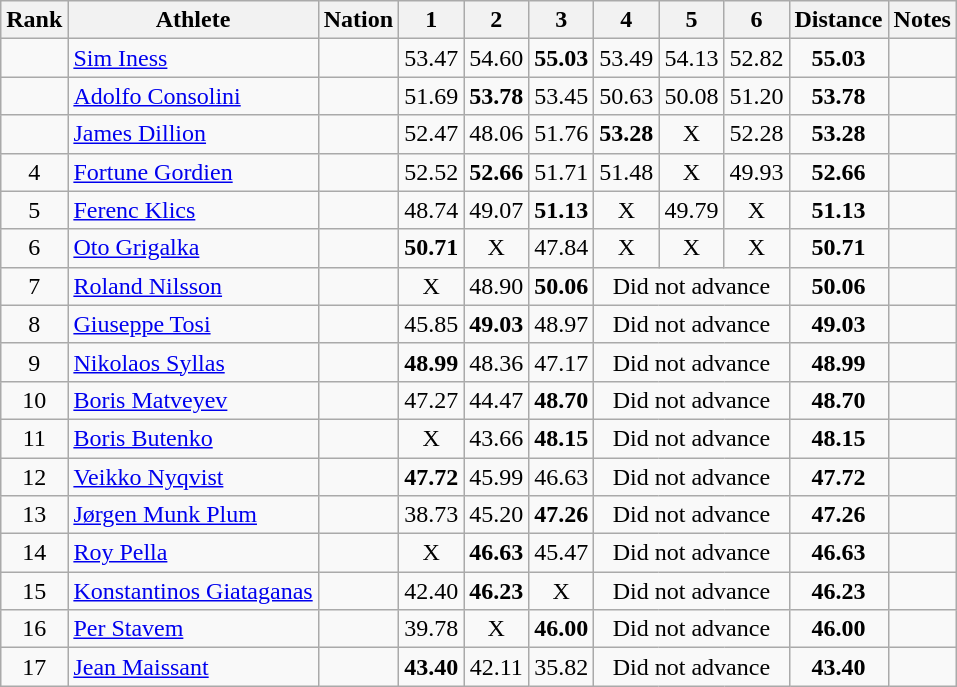<table class="wikitable sortable" style="text-align:center">
<tr>
<th>Rank</th>
<th>Athlete</th>
<th>Nation</th>
<th>1</th>
<th>2</th>
<th>3</th>
<th>4</th>
<th>5</th>
<th>6</th>
<th>Distance</th>
<th>Notes</th>
</tr>
<tr>
<td></td>
<td align="left"><a href='#'>Sim Iness</a></td>
<td align=left></td>
<td>53.47 </td>
<td>54.60 </td>
<td><strong>55.03</strong> </td>
<td>53.49</td>
<td>54.13</td>
<td>52.82</td>
<td><strong>55.03</strong></td>
<td></td>
</tr>
<tr>
<td></td>
<td align="left"><a href='#'>Adolfo Consolini</a></td>
<td align="left"></td>
<td>51.69</td>
<td><strong>53.78</strong></td>
<td>53.45</td>
<td>50.63</td>
<td>50.08</td>
<td>51.20</td>
<td><strong>53.78</strong></td>
<td></td>
</tr>
<tr>
<td></td>
<td align="left"><a href='#'>James Dillion</a></td>
<td align=left></td>
<td>52.47</td>
<td>48.06</td>
<td>51.76</td>
<td><strong>53.28</strong></td>
<td data-sort-value=1.00>X</td>
<td>52.28</td>
<td><strong>53.28</strong></td>
<td></td>
</tr>
<tr>
<td>4</td>
<td align="left"><a href='#'>Fortune Gordien</a></td>
<td align="left"></td>
<td>52.52</td>
<td><strong>52.66</strong></td>
<td>51.71</td>
<td>51.48</td>
<td data-sort-value=1.00>X</td>
<td>49.93</td>
<td><strong>52.66</strong></td>
<td></td>
</tr>
<tr>
<td>5</td>
<td align="left"><a href='#'>Ferenc Klics</a></td>
<td align=left></td>
<td>48.74</td>
<td>49.07</td>
<td><strong>51.13</strong></td>
<td data-sort-value=1.00>X</td>
<td>49.79</td>
<td data-sort-value=1.00>X</td>
<td><strong>51.13</strong></td>
<td></td>
</tr>
<tr>
<td>6</td>
<td align="left"><a href='#'>Oto Grigalka</a></td>
<td align="left"></td>
<td><strong>50.71</strong></td>
<td data-sort-value=1.00>X</td>
<td>47.84</td>
<td data-sort-value=1.00>X</td>
<td data-sort-value=1.00>X</td>
<td data-sort-value=1.00>X</td>
<td><strong>50.71</strong></td>
<td></td>
</tr>
<tr>
<td>7</td>
<td align="left"><a href='#'>Roland Nilsson</a></td>
<td align=left></td>
<td data-sort-value=1.00>X</td>
<td>48.90</td>
<td><strong>50.06</strong></td>
<td colspan=3 data-sort-value=0.00>Did not advance</td>
<td><strong>50.06</strong></td>
<td></td>
</tr>
<tr>
<td>8</td>
<td align="left"><a href='#'>Giuseppe Tosi</a></td>
<td align=left></td>
<td>45.85</td>
<td><strong>49.03</strong></td>
<td>48.97</td>
<td colspan=3 data-sort-value=0.00>Did not advance</td>
<td><strong>49.03</strong></td>
<td></td>
</tr>
<tr>
<td>9</td>
<td align="left"><a href='#'>Nikolaos Syllas</a></td>
<td align=left></td>
<td><strong>48.99</strong></td>
<td>48.36</td>
<td>47.17</td>
<td colspan=3 data-sort-value=0.00>Did not advance</td>
<td><strong>48.99</strong></td>
<td></td>
</tr>
<tr>
<td>10</td>
<td align="left"><a href='#'>Boris Matveyev</a></td>
<td align=left></td>
<td>47.27</td>
<td>44.47</td>
<td><strong>48.70</strong></td>
<td colspan=3 data-sort-value=0.00>Did not advance</td>
<td><strong>48.70</strong></td>
<td></td>
</tr>
<tr>
<td>11</td>
<td align="left"><a href='#'>Boris Butenko</a></td>
<td align=left></td>
<td data-sort-value=1.00>X</td>
<td>43.66</td>
<td><strong>48.15</strong></td>
<td colspan=3 data-sort-value=0.00>Did not advance</td>
<td><strong>48.15</strong></td>
<td></td>
</tr>
<tr>
<td>12</td>
<td align="left"><a href='#'>Veikko Nyqvist</a></td>
<td align=left></td>
<td><strong>47.72</strong></td>
<td>45.99</td>
<td>46.63</td>
<td colspan=3 data-sort-value=0.00>Did not advance</td>
<td><strong>47.72</strong></td>
<td></td>
</tr>
<tr>
<td>13</td>
<td align="left"><a href='#'>Jørgen Munk Plum</a></td>
<td align=left></td>
<td>38.73</td>
<td>45.20</td>
<td><strong>47.26</strong></td>
<td colspan=3 data-sort-value=0.00>Did not advance</td>
<td><strong>47.26</strong></td>
<td></td>
</tr>
<tr>
<td>14</td>
<td align="left"><a href='#'>Roy Pella</a></td>
<td align=left></td>
<td data-sort-value=1.00>X</td>
<td><strong>46.63</strong></td>
<td>45.47</td>
<td colspan=3 data-sort-value=0.00>Did not advance</td>
<td><strong>46.63</strong></td>
<td></td>
</tr>
<tr>
<td>15</td>
<td align="left"><a href='#'>Konstantinos Giataganas</a></td>
<td align=left></td>
<td>42.40</td>
<td><strong>46.23</strong></td>
<td data-sort-value=1.00>X</td>
<td colspan=3 data-sort-value=0.00>Did not advance</td>
<td><strong>46.23</strong></td>
<td></td>
</tr>
<tr>
<td>16</td>
<td align="left"><a href='#'>Per Stavem</a></td>
<td align=left></td>
<td>39.78</td>
<td data-sort-value=1.00>X</td>
<td><strong>46.00</strong></td>
<td colspan=3 data-sort-value=0.00>Did not advance</td>
<td><strong>46.00</strong></td>
<td></td>
</tr>
<tr>
<td>17</td>
<td align="left"><a href='#'>Jean Maissant</a></td>
<td align=left></td>
<td><strong>43.40</strong></td>
<td>42.11</td>
<td>35.82</td>
<td colspan=3 data-sort-value=0.00>Did not advance</td>
<td><strong>43.40</strong></td>
<td></td>
</tr>
</table>
